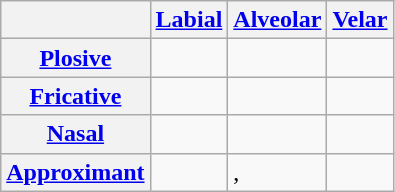<table class="wikitable">
<tr>
<th></th>
<th><a href='#'>Labial</a></th>
<th><a href='#'>Alveolar</a></th>
<th><a href='#'>Velar</a></th>
</tr>
<tr>
<th><a href='#'>Plosive</a></th>
<td> </td>
<td> </td>
<td> </td>
</tr>
<tr>
<th><a href='#'>Fricative</a></th>
<td></td>
<td></td>
<td></td>
</tr>
<tr>
<th><a href='#'>Nasal</a></th>
<td></td>
<td></td>
<td></td>
</tr>
<tr>
<th><a href='#'>Approximant</a></th>
<td></td>
<td>, </td>
<td></td>
</tr>
</table>
